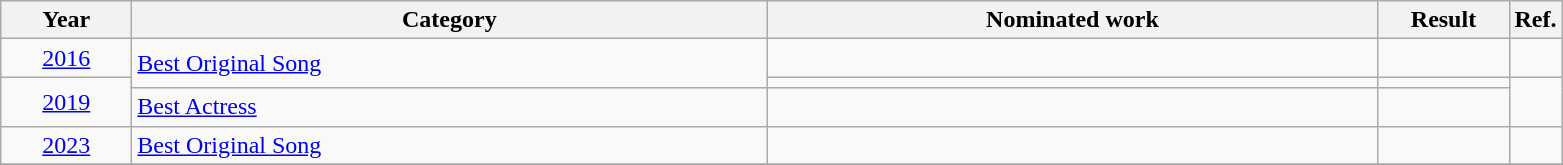<table class=wikitable>
<tr>
<th scope="col" style="width:5em;">Year</th>
<th scope="col" style="width:26em;">Category</th>
<th scope="col" style="width:25em;">Nominated work</th>
<th scope="col" style="width:5em;">Result</th>
<th>Ref.</th>
</tr>
<tr>
<td align="center"><a href='#'>2016</a></td>
<td rowspan="2"><a href='#'>Best Original Song</a></td>
<td></td>
<td></td>
<td style="text-align:center;"></td>
</tr>
<tr>
<td align="center" rowspan="2"><a href='#'>2019</a></td>
<td></td>
<td></td>
<td style="text-align:center;" rowspan="2"></td>
</tr>
<tr>
<td><a href='#'>Best Actress</a></td>
<td><em></em></td>
<td></td>
</tr>
<tr>
<td align="center"><a href='#'>2023</a></td>
<td><a href='#'>Best Original Song</a></td>
<td></td>
<td></td>
<td style="text-align:center;"></td>
</tr>
<tr>
</tr>
</table>
